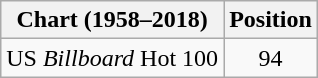<table class="wikitable plainrowheaders">
<tr>
<th>Chart (1958–2018)</th>
<th>Position</th>
</tr>
<tr>
<td>US <em>Billboard</em> Hot 100</td>
<td style="text-align:center;">94</td>
</tr>
</table>
